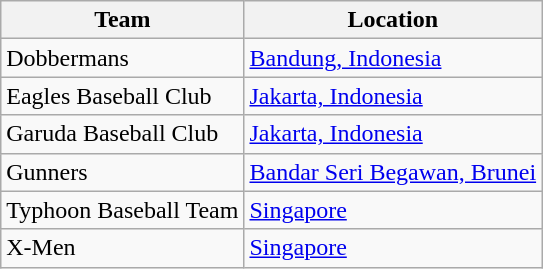<table class="wikitable" border="1">
<tr>
<th>Team</th>
<th>Location</th>
</tr>
<tr>
<td>Dobbermans</td>
<td><a href='#'>Bandung, Indonesia</a></td>
</tr>
<tr>
<td>Eagles Baseball Club</td>
<td><a href='#'>Jakarta, Indonesia</a></td>
</tr>
<tr>
<td>Garuda Baseball Club</td>
<td><a href='#'>Jakarta, Indonesia</a></td>
</tr>
<tr>
<td>Gunners</td>
<td><a href='#'>Bandar Seri Begawan, Brunei</a></td>
</tr>
<tr>
<td>Typhoon Baseball Team</td>
<td><a href='#'>Singapore</a></td>
</tr>
<tr>
<td>X-Men</td>
<td><a href='#'>Singapore</a></td>
</tr>
</table>
